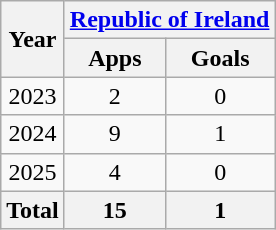<table class="wikitable" style="text-align:center">
<tr>
<th rowspan=2>Year</th>
<th colspan=2><a href='#'>Republic of Ireland</a></th>
</tr>
<tr>
<th>Apps</th>
<th>Goals</th>
</tr>
<tr>
<td>2023</td>
<td>2</td>
<td>0</td>
</tr>
<tr>
<td>2024</td>
<td>9</td>
<td>1</td>
</tr>
<tr>
<td>2025</td>
<td>4</td>
<td>0</td>
</tr>
<tr>
<th>Total</th>
<th>15</th>
<th>1</th>
</tr>
</table>
